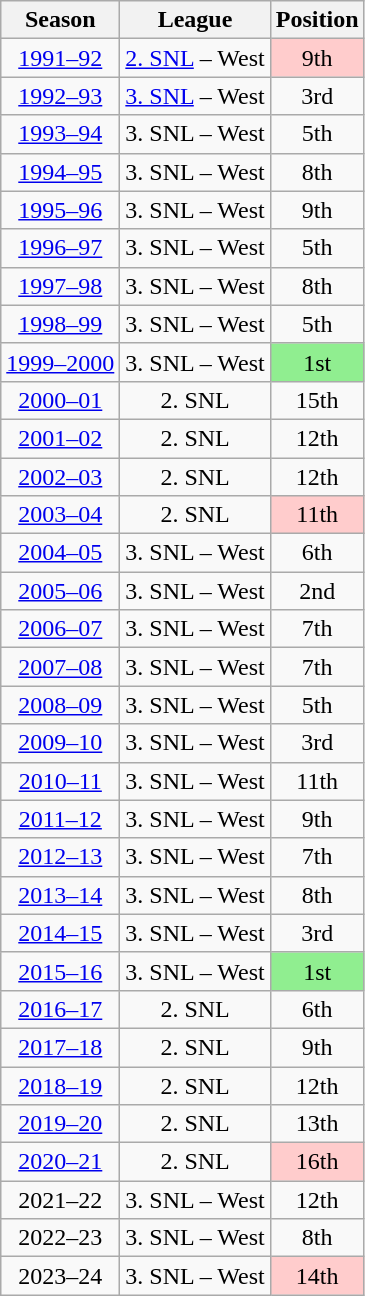<table class="wikitable" style="text-align: center">
<tr>
<th>Season</th>
<th>League</th>
<th>Position</th>
</tr>
<tr>
<td><a href='#'>1991–92</a></td>
<td><a href='#'>2. SNL</a> – West</td>
<td style="background: #FFCCCC;">9th</td>
</tr>
<tr>
<td><a href='#'>1992–93</a></td>
<td><a href='#'>3. SNL</a> – West</td>
<td>3rd</td>
</tr>
<tr>
<td><a href='#'>1993–94</a></td>
<td>3. SNL – West</td>
<td>5th</td>
</tr>
<tr>
<td><a href='#'>1994–95</a></td>
<td>3. SNL – West</td>
<td>8th</td>
</tr>
<tr>
<td><a href='#'>1995–96</a></td>
<td>3. SNL – West</td>
<td>9th</td>
</tr>
<tr>
<td><a href='#'>1996–97</a></td>
<td>3. SNL – West</td>
<td>5th</td>
</tr>
<tr>
<td><a href='#'>1997–98</a></td>
<td>3. SNL – West</td>
<td>8th</td>
</tr>
<tr>
<td><a href='#'>1998–99</a></td>
<td>3. SNL – West</td>
<td>5th</td>
</tr>
<tr>
<td><a href='#'>1999–2000</a></td>
<td>3. SNL – West</td>
<td style="background: #90EE90;">1st</td>
</tr>
<tr>
<td><a href='#'>2000–01</a></td>
<td>2. SNL</td>
<td>15th</td>
</tr>
<tr>
<td><a href='#'>2001–02</a></td>
<td>2. SNL</td>
<td>12th</td>
</tr>
<tr>
<td><a href='#'>2002–03</a></td>
<td>2. SNL</td>
<td>12th</td>
</tr>
<tr>
<td><a href='#'>2003–04</a></td>
<td>2. SNL</td>
<td style="background: #FFCCCC;">11th</td>
</tr>
<tr>
<td><a href='#'>2004–05</a></td>
<td>3. SNL – West</td>
<td>6th</td>
</tr>
<tr>
<td><a href='#'>2005–06</a></td>
<td>3. SNL – West</td>
<td>2nd</td>
</tr>
<tr>
<td><a href='#'>2006–07</a></td>
<td>3. SNL – West</td>
<td>7th</td>
</tr>
<tr>
<td><a href='#'>2007–08</a></td>
<td>3. SNL – West</td>
<td>7th</td>
</tr>
<tr>
<td><a href='#'>2008–09</a></td>
<td>3. SNL – West</td>
<td>5th</td>
</tr>
<tr>
<td><a href='#'>2009–10</a></td>
<td>3. SNL – West</td>
<td>3rd</td>
</tr>
<tr>
<td><a href='#'>2010–11</a></td>
<td>3. SNL – West</td>
<td>11th</td>
</tr>
<tr>
<td><a href='#'>2011–12</a></td>
<td>3. SNL – West</td>
<td>9th</td>
</tr>
<tr>
<td><a href='#'>2012–13</a></td>
<td>3. SNL – West</td>
<td>7th</td>
</tr>
<tr>
<td><a href='#'>2013–14</a></td>
<td>3. SNL – West</td>
<td>8th</td>
</tr>
<tr>
<td><a href='#'>2014–15</a></td>
<td>3. SNL – West</td>
<td>3rd</td>
</tr>
<tr>
<td><a href='#'>2015–16</a></td>
<td>3. SNL – West</td>
<td style="background: #90EE90;">1st</td>
</tr>
<tr>
<td><a href='#'>2016–17</a></td>
<td>2. SNL</td>
<td>6th</td>
</tr>
<tr>
<td><a href='#'>2017–18</a></td>
<td>2. SNL</td>
<td>9th</td>
</tr>
<tr>
<td><a href='#'>2018–19</a></td>
<td>2. SNL</td>
<td>12th</td>
</tr>
<tr>
<td><a href='#'>2019–20</a></td>
<td>2. SNL</td>
<td>13th</td>
</tr>
<tr>
<td><a href='#'>2020–21</a></td>
<td>2. SNL</td>
<td style="background: #FFCCCC;">16th</td>
</tr>
<tr>
<td>2021–22</td>
<td>3. SNL – West</td>
<td>12th</td>
</tr>
<tr>
<td>2022–23</td>
<td>3. SNL – West</td>
<td>8th</td>
</tr>
<tr>
<td>2023–24</td>
<td>3. SNL – West</td>
<td style="background: #FFCCCC;">14th</td>
</tr>
</table>
